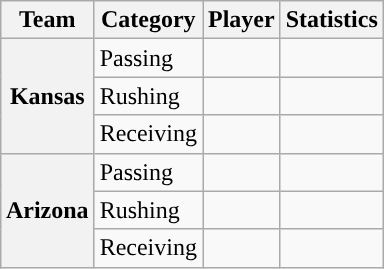<table class="wikitable" style="float:right">
<tr>
<th>Team</th>
<th>Category</th>
<th>Player</th>
<th>Statistics</th>
</tr>
<tr>
<th rowspan=3>Kansas</th>
<td>Passing</td>
<td></td>
<td></td>
</tr>
<tr>
<td>Rushing</td>
<td></td>
<td></td>
</tr>
<tr>
<td>Receiving</td>
<td></td>
<td></td>
</tr>
<tr>
<th rowspan=3>Arizona</th>
<td>Passing</td>
<td></td>
<td></td>
</tr>
<tr>
<td>Rushing</td>
<td></td>
<td></td>
</tr>
<tr>
<td>Receiving</td>
<td></td>
<td></td>
</tr>
</table>
